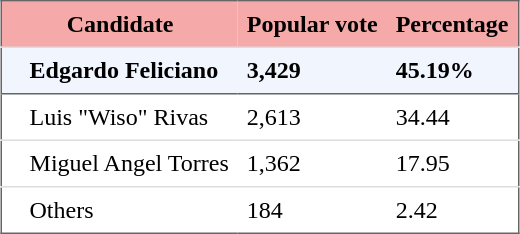<table style="border: 1px solid #666666; border-collapse: collapse" align="center" cellpadding="6">
<tr style="background-color: #F5A9A9">
<th colspan="2">Candidate</th>
<th>Popular vote</th>
<th>Percentage</th>
</tr>
<tr style="background-color: #F0F5FE">
<td style="border-top: 1px solid #DDDDDD"></td>
<td style="border-top: 1px solid #DDDDDD"><strong>Edgardo Feliciano</strong></td>
<td style="border-top: 1px solid #DDDDDD"><strong>3,429</strong></td>
<td style="border-top: 1px solid #DDDDDD"><strong>45.19%</strong></td>
</tr>
<tr>
<td style="border-top: 1px solid #666666"></td>
<td style="border-top: 1px solid #666666">Luis "Wiso" Rivas</td>
<td style="border-top: 1px solid #666666">2,613</td>
<td style="border-top: 1px solid #666666">34.44</td>
</tr>
<tr>
<td style="border-top: 1px solid #DDDDDD"></td>
<td style="border-top: 1px solid #DDDDDD">Miguel Angel Torres</td>
<td style="border-top: 1px solid #DDDDDD">1,362</td>
<td style="border-top: 1px solid #DDDDDD">17.95</td>
</tr>
<tr>
<td style="border-top: 1px solid #DDDDDD"></td>
<td style="border-top: 1px solid #DDDDDD">Others</td>
<td style="border-top: 1px solid #DDDDDD">184</td>
<td style="border-top: 1px solid #DDDDDD">2.42</td>
</tr>
</table>
